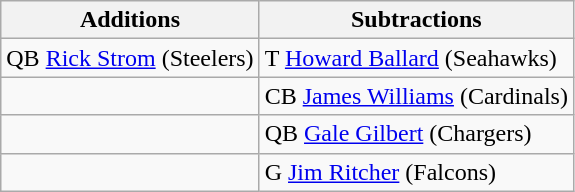<table class="wikitable">
<tr>
<th>Additions</th>
<th>Subtractions</th>
</tr>
<tr>
<td>QB <a href='#'>Rick Strom</a> (Steelers)</td>
<td>T <a href='#'>Howard Ballard</a> (Seahawks)</td>
</tr>
<tr>
<td></td>
<td>CB <a href='#'>James Williams</a> (Cardinals)</td>
</tr>
<tr>
<td></td>
<td>QB <a href='#'>Gale Gilbert</a> (Chargers)</td>
</tr>
<tr>
<td></td>
<td>G <a href='#'>Jim Ritcher</a> (Falcons)</td>
</tr>
</table>
